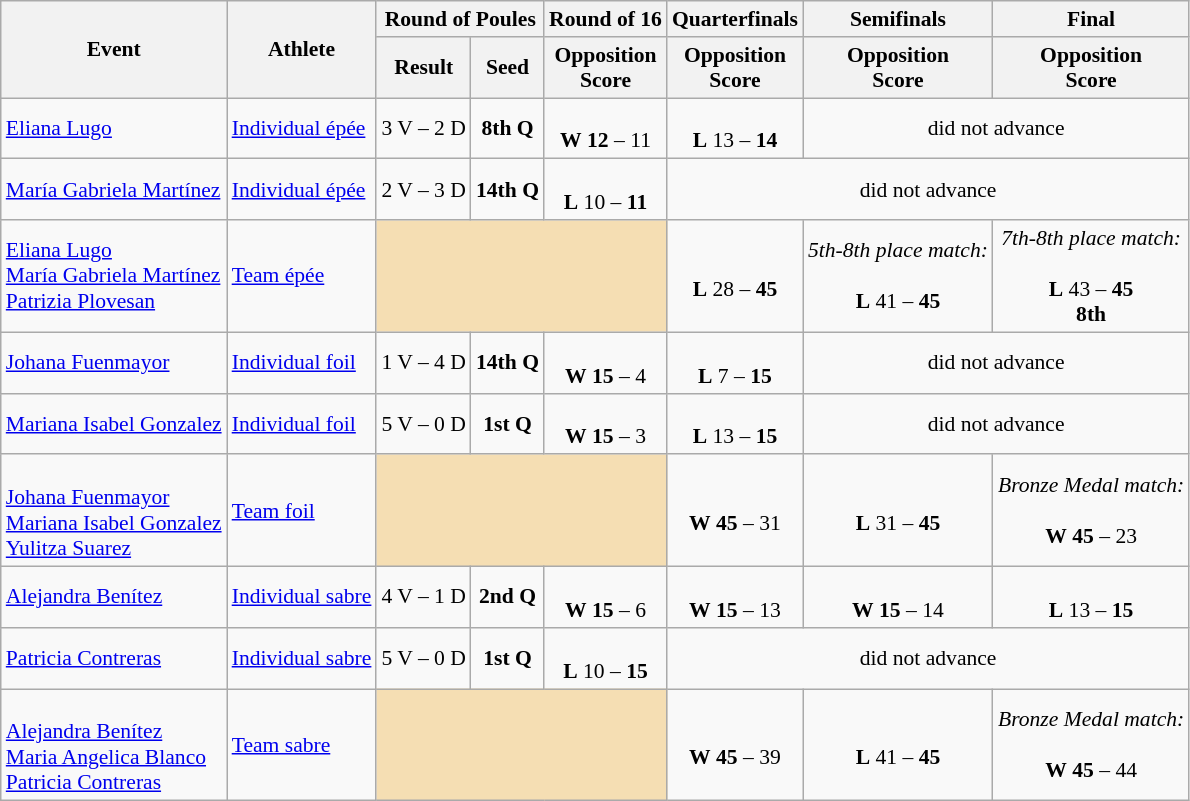<table class="wikitable" style="font-size:90%;">
<tr>
<th rowspan=2>Event</th>
<th rowspan=2>Athlete</th>
<th colspan=2>Round of Poules</th>
<th>Round of 16</th>
<th>Quarterfinals</th>
<th>Semifinals</th>
<th>Final</th>
</tr>
<tr>
<th>Result</th>
<th>Seed</th>
<th>Opposition<br>Score</th>
<th>Opposition<br>Score</th>
<th>Opposition<br>Score</th>
<th>Opposition<br>Score</th>
</tr>
<tr>
<td><a href='#'>Eliana Lugo</a></td>
<td><a href='#'>Individual épée</a></td>
<td align=center>3 V – 2 D</td>
<td align=center><strong>8th Q</strong></td>
<td align=center><br><strong>W</strong> <strong>12</strong> – 11</td>
<td align=center><br><strong>L</strong> 13 – <strong>14</strong></td>
<td style="text-align:center;" colspan="7">did not advance</td>
</tr>
<tr>
<td><a href='#'>María Gabriela Martínez</a></td>
<td><a href='#'>Individual épée</a></td>
<td align=center>2 V – 3 D</td>
<td align=center><strong>14th Q</strong></td>
<td align=center><br><strong>L</strong> 10 – <strong>11</strong></td>
<td style="text-align:center;" colspan="7">did not advance</td>
</tr>
<tr>
<td><a href='#'>Eliana Lugo</a><br><a href='#'>María Gabriela Martínez</a><br><a href='#'>Patrizia Plovesan</a></td>
<td><a href='#'>Team épée</a></td>
<td colspan="3" style="background:wheat;"></td>
<td align=center><br><strong>L</strong> 28 – <strong>45</strong></td>
<td align=center><em>5th-8th place match:</em><br><br><strong>L</strong> 41 – <strong>45</strong></td>
<td align=center><em>7th-8th place match:</em><br><br><strong>L</strong> 43 – <strong>45</strong><br><strong>8th</strong></td>
</tr>
<tr>
<td><a href='#'>Johana Fuenmayor</a></td>
<td><a href='#'>Individual foil</a></td>
<td align=center>1 V – 4 D</td>
<td align=center><strong>14th Q</strong></td>
<td align=center><br><strong>W</strong> <strong>15</strong> – 4</td>
<td align=center><br><strong>L</strong> 7 – <strong>15</strong></td>
<td style="text-align:center;" colspan="7">did not advance</td>
</tr>
<tr>
<td><a href='#'>Mariana Isabel Gonzalez</a></td>
<td><a href='#'>Individual foil</a></td>
<td align=center>5 V – 0 D</td>
<td align=center><strong>1st Q</strong></td>
<td align=center><br><strong>W</strong> <strong>15</strong> – 3</td>
<td align=center><br><strong>L</strong> 13 – <strong>15</strong></td>
<td style="text-align:center;" colspan="7">did not advance</td>
</tr>
<tr>
<td><br><a href='#'>Johana Fuenmayor</a><br><a href='#'>Mariana Isabel Gonzalez</a><br><a href='#'>Yulitza Suarez</a></td>
<td><a href='#'>Team foil</a></td>
<td colspan="3" style="background:wheat;"></td>
<td align=center><br><strong>W</strong> <strong>45</strong> – 31</td>
<td align=center><br><strong>L</strong> 31 – <strong>45</strong></td>
<td align=center><em>Bronze Medal match:</em><br><br><strong>W</strong> <strong>45</strong> – 23<br></td>
</tr>
<tr>
<td><a href='#'>Alejandra Benítez</a></td>
<td><a href='#'>Individual sabre</a></td>
<td align=center>4 V – 1 D</td>
<td align=center><strong>2nd Q</strong></td>
<td align=center><br><strong>W</strong> <strong>15</strong> – 6</td>
<td align=center><br><strong>W</strong> <strong>15</strong> – 13</td>
<td align=center><br><strong>W</strong> <strong>15</strong> – 14</td>
<td align=center><br><strong>L</strong> 13 – <strong>15</strong><br></td>
</tr>
<tr>
<td><a href='#'>Patricia Contreras</a></td>
<td><a href='#'>Individual sabre</a></td>
<td align=center>5 V – 0 D</td>
<td align=center><strong>1st Q</strong></td>
<td align=center><br><strong>L</strong> 10 – <strong>15</strong></td>
<td style="text-align:center;" colspan="7">did not advance</td>
</tr>
<tr>
<td><br><a href='#'>Alejandra Benítez</a><br><a href='#'>Maria Angelica Blanco</a><br><a href='#'>Patricia Contreras</a></td>
<td><a href='#'>Team sabre</a></td>
<td colspan="3" style="background:wheat;"></td>
<td align=center><br><strong>W</strong> <strong>45</strong> – 39</td>
<td align=center><br><strong>L</strong> 41 – <strong>45</strong></td>
<td align=center><em>Bronze Medal match:</em><br><br><strong>W</strong> <strong>45</strong> – 44<br></td>
</tr>
</table>
